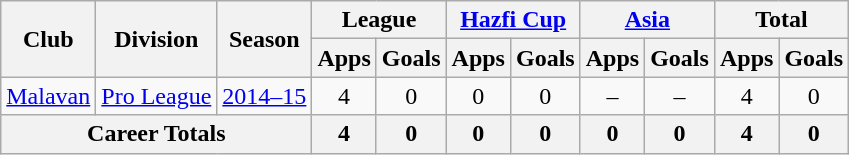<table class="wikitable" style="text-align: center;">
<tr>
<th rowspan="2">Club</th>
<th rowspan="2">Division</th>
<th rowspan="2">Season</th>
<th colspan="2">League</th>
<th colspan="2"><a href='#'>Hazfi Cup</a></th>
<th colspan="2"><a href='#'>Asia</a></th>
<th colspan="2">Total</th>
</tr>
<tr>
<th>Apps</th>
<th>Goals</th>
<th>Apps</th>
<th>Goals</th>
<th>Apps</th>
<th>Goals</th>
<th>Apps</th>
<th>Goals</th>
</tr>
<tr>
<td><a href='#'>Malavan</a></td>
<td><a href='#'>Pro League</a></td>
<td><a href='#'>2014–15</a></td>
<td>4</td>
<td>0</td>
<td>0</td>
<td>0</td>
<td>–</td>
<td>–</td>
<td>4</td>
<td>0</td>
</tr>
<tr>
<th colspan=3>Career Totals</th>
<th>4</th>
<th>0</th>
<th>0</th>
<th>0</th>
<th>0</th>
<th>0</th>
<th>4</th>
<th>0</th>
</tr>
</table>
